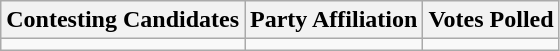<table class="wikitable sortable">
<tr>
<th>Contesting Candidates</th>
<th>Party Affiliation</th>
<th>Votes Polled</th>
</tr>
<tr>
<td></td>
<td></td>
<td></td>
</tr>
</table>
